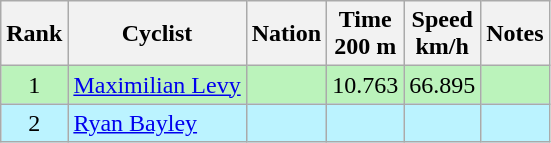<table class="wikitable sortable" style="text-align:center;">
<tr>
<th>Rank</th>
<th>Cyclist</th>
<th>Nation</th>
<th>Time<br>200 m</th>
<th>Speed<br>km/h</th>
<th>Notes</th>
</tr>
<tr bgcolor=bbf3bb>
<td>1</td>
<td align=left><a href='#'>Maximilian Levy</a></td>
<td align=left></td>
<td>10.763</td>
<td>66.895</td>
<td></td>
</tr>
<tr bgcolor=bbf3ff>
<td>2</td>
<td align=left><a href='#'>Ryan Bayley</a></td>
<td align=left></td>
<td></td>
<td></td>
<td></td>
</tr>
</table>
